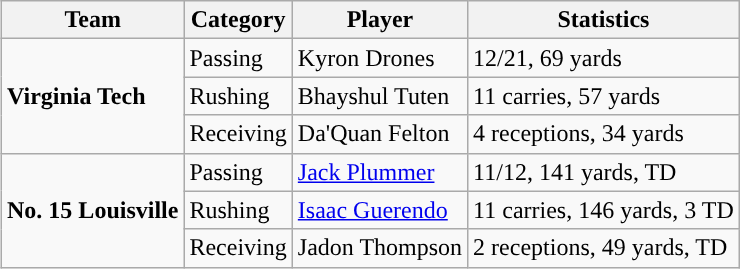<table class="wikitable" style="float: right;">
<tr>
<th>Team</th>
<th>Category</th>
<th>Player</th>
<th>Statistics</th>
</tr>
<tr>
<td rowspan=3><strong>Virginia Tech</strong></td>
<td>Passing</td>
<td>Kyron Drones</td>
<td>12/21, 69 yards</td>
</tr>
<tr>
<td>Rushing</td>
<td>Bhayshul Tuten</td>
<td>11 carries, 57 yards</td>
</tr>
<tr>
<td>Receiving</td>
<td>Da'Quan Felton</td>
<td>4 receptions, 34 yards</td>
</tr>
<tr>
<td rowspan=3><strong>No. 15 Louisville</strong></td>
<td>Passing</td>
<td><a href='#'>Jack Plummer</a></td>
<td>11/12, 141 yards, TD</td>
</tr>
<tr>
<td>Rushing</td>
<td><a href='#'>Isaac Guerendo</a></td>
<td>11 carries, 146 yards, 3 TD</td>
</tr>
<tr>
<td>Receiving</td>
<td>Jadon Thompson</td>
<td>2 receptions, 49 yards, TD</td>
</tr>
</table>
